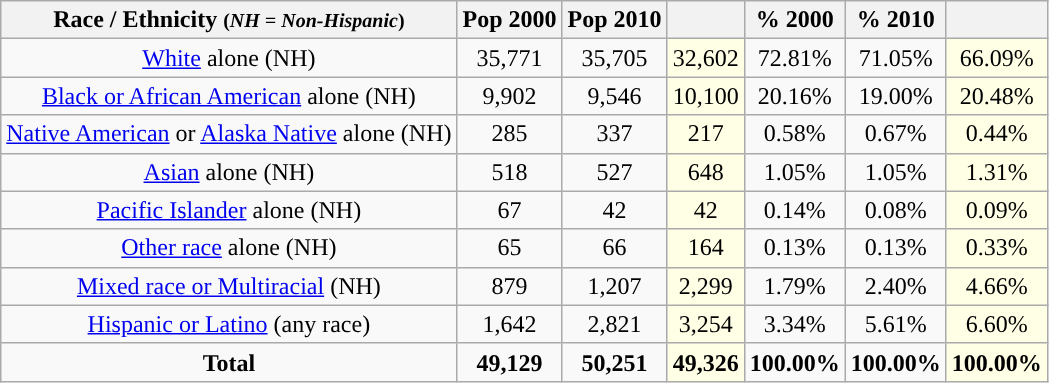<table class="wikitable" style="text-align:center;">
<tr>
<th>Race / Ethnicity <small>(<em>NH = Non-Hispanic</em>)</small></th>
<th>Pop 2000</th>
<th>Pop 2010</th>
<th></th>
<th>% 2000</th>
<th>% 2010</th>
<th></th>
</tr>
<tr>
<td><a href='#'>White</a> alone (NH)</td>
<td>35,771</td>
<td>35,705</td>
<td style='background: #ffffe6;'>32,602</td>
<td>72.81%</td>
<td>71.05%</td>
<td style='background: #ffffe6;'>66.09%</td>
</tr>
<tr>
<td><a href='#'>Black or African American</a> alone (NH)</td>
<td>9,902</td>
<td>9,546</td>
<td style='background: #ffffe6;'>10,100</td>
<td>20.16%</td>
<td>19.00%</td>
<td style='background: #ffffe6;'>20.48%</td>
</tr>
<tr>
<td><a href='#'>Native American</a> or <a href='#'>Alaska Native</a> alone (NH)</td>
<td>285</td>
<td>337</td>
<td style='background: #ffffe6;'>217</td>
<td>0.58%</td>
<td>0.67%</td>
<td style='background: #ffffe6;'>0.44%</td>
</tr>
<tr>
<td><a href='#'>Asian</a> alone (NH)</td>
<td>518</td>
<td>527</td>
<td style='background: #ffffe6;'>648</td>
<td>1.05%</td>
<td>1.05%</td>
<td style='background: #ffffe6;'>1.31%</td>
</tr>
<tr>
<td><a href='#'>Pacific Islander</a> alone (NH)</td>
<td>67</td>
<td>42</td>
<td style='background: #ffffe6;'>42</td>
<td>0.14%</td>
<td>0.08%</td>
<td style='background: #ffffe6;'>0.09%</td>
</tr>
<tr>
<td><a href='#'>Other race</a> alone (NH)</td>
<td>65</td>
<td>66</td>
<td style='background: #ffffe6;'>164</td>
<td>0.13%</td>
<td>0.13%</td>
<td style='background: #ffffe6;'>0.33%</td>
</tr>
<tr>
<td><a href='#'>Mixed race or Multiracial</a> (NH)</td>
<td>879</td>
<td>1,207</td>
<td style='background: #ffffe6;'>2,299</td>
<td>1.79%</td>
<td>2.40%</td>
<td style='background: #ffffe6;'>4.66%</td>
</tr>
<tr>
<td><a href='#'>Hispanic or Latino</a> (any race)</td>
<td>1,642</td>
<td>2,821</td>
<td style='background: #ffffe6;'>3,254</td>
<td>3.34%</td>
<td>5.61%</td>
<td style='background: #ffffe6;'>6.60%</td>
</tr>
<tr>
<td><strong>Total</strong></td>
<td><strong>49,129</strong></td>
<td><strong>50,251</strong></td>
<td style='background: #ffffe6;'><strong>49,326</strong></td>
<td><strong>100.00%</strong></td>
<td><strong>100.00%</strong></td>
<td style='background: #ffffe6;'><strong>100.00%</strong></td>
</tr>
</table>
